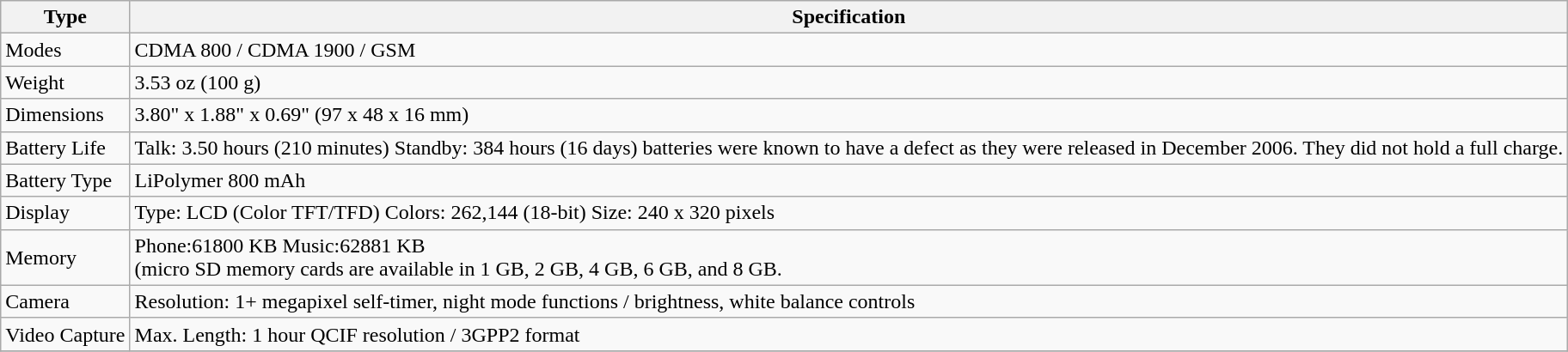<table class="wikitable">
<tr>
<th>Type</th>
<th>Specification</th>
</tr>
<tr>
<td>Modes</td>
<td>CDMA 800 / CDMA 1900 / GSM</td>
</tr>
<tr>
<td>Weight</td>
<td>3.53 oz   (100 g)</td>
</tr>
<tr>
<td>Dimensions</td>
<td>3.80" x 1.88" x 0.69"   (97 x 48 x 16 mm)</td>
</tr>
<tr>
<td>Battery Life</td>
<td>Talk: 3.50 hours   (210 minutes) Standby: 384 hours   (16 days) batteries were known to have a defect as they were released in December 2006.  They did not hold a full charge.</td>
</tr>
<tr>
<td>Battery Type</td>
<td>LiPolymer 800 mAh</td>
</tr>
<tr>
<td>Display</td>
<td>Type: LCD (Color TFT/TFD) Colors: 262,144 (18-bit) Size: 240 x 320 pixels</td>
</tr>
<tr>
<td>Memory</td>
<td>Phone:61800 KB Music:62881 KB<br>(micro SD memory cards are available in  1 GB, 2 GB, 4 GB, 6 GB, and 8 GB.</td>
</tr>
<tr>
<td>Camera</td>
<td>Resolution: 1+ megapixel self-timer, night mode functions / brightness, white balance controls</td>
</tr>
<tr>
<td>Video Capture</td>
<td>Max. Length: 1 hour QCIF resolution / 3GPP2 format</td>
</tr>
<tr )>
</tr>
</table>
